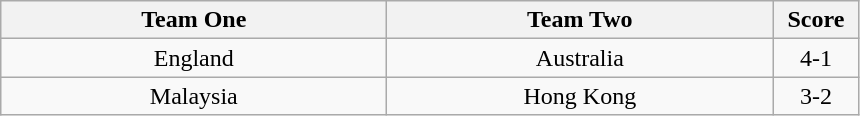<table class="wikitable" style="text-align: center">
<tr>
<th width=250>Team One</th>
<th width=250>Team Two</th>
<th width=50>Score</th>
</tr>
<tr>
<td> England</td>
<td> Australia</td>
<td>4-1</td>
</tr>
<tr>
<td> Malaysia</td>
<td> Hong Kong</td>
<td>3-2</td>
</tr>
</table>
